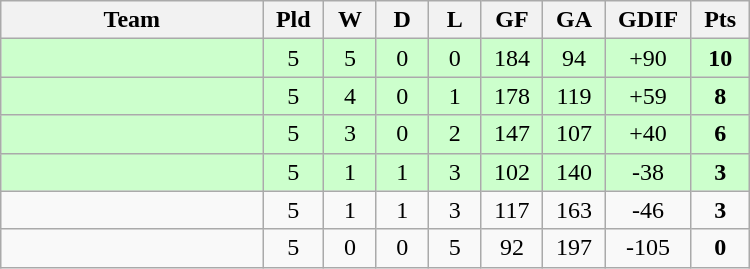<table class=wikitable style="text-align:center" width=500>
<tr>
<th width=25%>Team</th>
<th width=5%>Pld</th>
<th width=5%>W</th>
<th width=5%>D</th>
<th width=5%>L</th>
<th width=5%>GF</th>
<th width=5%>GA</th>
<th width=5%>GDIF</th>
<th width=5%>Pts</th>
</tr>
<tr bgcolor=#ccffcc>
<td align="left"></td>
<td>5</td>
<td>5</td>
<td>0</td>
<td>0</td>
<td>184</td>
<td>94</td>
<td>+90</td>
<td><strong>10</strong></td>
</tr>
<tr bgcolor=#ccffcc>
<td align="left"></td>
<td>5</td>
<td>4</td>
<td>0</td>
<td>1</td>
<td>178</td>
<td>119</td>
<td>+59</td>
<td><strong>8</strong></td>
</tr>
<tr bgcolor=#ccffcc>
<td align="left"></td>
<td>5</td>
<td>3</td>
<td>0</td>
<td>2</td>
<td>147</td>
<td>107</td>
<td>+40</td>
<td><strong>6</strong></td>
</tr>
<tr bgcolor=#ccffcc>
<td align="left"></td>
<td>5</td>
<td>1</td>
<td>1</td>
<td>3</td>
<td>102</td>
<td>140</td>
<td>-38</td>
<td><strong>3</strong></td>
</tr>
<tr>
<td align="left"></td>
<td>5</td>
<td>1</td>
<td>1</td>
<td>3</td>
<td>117</td>
<td>163</td>
<td>-46</td>
<td><strong>3</strong></td>
</tr>
<tr>
<td align="left"></td>
<td>5</td>
<td>0</td>
<td>0</td>
<td>5</td>
<td>92</td>
<td>197</td>
<td>-105</td>
<td><strong>0</strong></td>
</tr>
</table>
